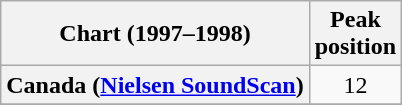<table class="wikitable sortable plainrowheaders" style="text-align:center">
<tr>
<th scope="col">Chart (1997–1998)</th>
<th scope="col">Peak<br>position</th>
</tr>
<tr>
<th scope="row">Canada (<a href='#'>Nielsen SoundScan</a>)</th>
<td>12</td>
</tr>
<tr>
</tr>
<tr>
</tr>
<tr>
</tr>
<tr>
</tr>
<tr>
</tr>
<tr>
</tr>
<tr>
</tr>
<tr>
</tr>
<tr>
</tr>
<tr>
</tr>
<tr>
</tr>
</table>
